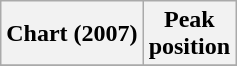<table class="wikitable plainrowheaders">
<tr>
<th scope="col">Chart (2007)</th>
<th scope="col">Peak<br>position</th>
</tr>
<tr>
</tr>
</table>
